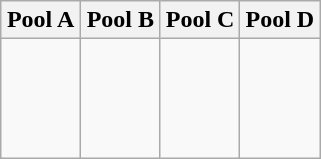<table class="wikitable">
<tr>
<th width=25%>Pool A</th>
<th width=25%>Pool B</th>
<th width=25%>Pool C</th>
<th width=25%>Pool D</th>
</tr>
<tr>
<td><br><br>
<br>
<br>
</td>
<td><br><br>
<br>
<br>
</td>
<td><br><br>
<br>
<br>
</td>
<td><br><br>
<br>
<br>
</td>
</tr>
</table>
